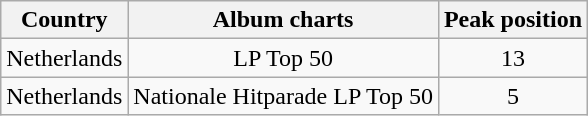<table class="wikitable">
<tr>
<th align="center">Country</th>
<th align="center">Album charts</th>
<th align="center">Peak position</th>
</tr>
<tr>
<td align="center">Netherlands</td>
<td align="center">LP Top 50</td>
<td align="center">13</td>
</tr>
<tr>
<td align="center">Netherlands</td>
<td align="center">Nationale Hitparade LP Top 50</td>
<td align="center">5 </td>
</tr>
</table>
